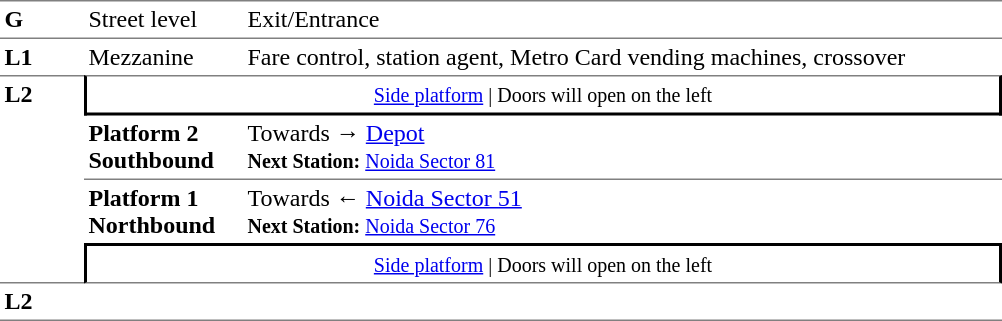<table table border=0 cellspacing=0 cellpadding=3>
<tr>
<td style="border-bottom:solid 1px gray;border-top:solid 1px gray;" width=50 valign=top><strong>G</strong></td>
<td style="border-top:solid 1px gray;border-bottom:solid 1px gray;" width=100 valign=top>Street level</td>
<td style="border-top:solid 1px gray;border-bottom:solid 1px gray;" width=500 valign=top>Exit/Entrance</td>
</tr>
<tr>
<td valign=top><strong>L1</strong></td>
<td valign=top>Mezzanine</td>
<td valign=top>Fare control, station agent, Metro Card vending machines, crossover<br></td>
</tr>
<tr>
<td style="border-top:solid 1px gray;border-bottom:solid 1px gray;" width=50 rowspan=4 valign=top><strong>L2</strong></td>
<td style="border-top:solid 1px gray;border-right:solid 2px black;border-left:solid 2px black;border-bottom:solid 2px black;text-align:center;" colspan=2><small><a href='#'>Side platform</a> | Doors will open on the left </small></td>
</tr>
<tr>
<td style="border-bottom:solid 1px gray;" width=100><span><strong>Platform 2</strong><br><strong>Southbound</strong></span></td>
<td style="border-bottom:solid 1px gray;" width=500>Towards → <a href='#'>Depot</a><br><small><strong>Next Station:</strong> <a href='#'>Noida Sector 81</a></small></td>
</tr>
<tr>
<td><span><strong>Platform 1</strong><br><strong>Northbound</strong></span></td>
<td>Towards ← <a href='#'>Noida Sector 51</a><br><small><strong>Next Station:</strong> <a href='#'>Noida Sector 76</a></small></td>
</tr>
<tr>
<td style="border-top:solid 2px black;border-right:solid 2px black;border-left:solid 2px black;border-bottom:solid 1px gray;" colspan=2  align=center><small><a href='#'>Side platform</a> | Doors will open on the left </small></td>
</tr>
<tr>
<td style="border-bottom:solid 1px gray;" width=50 rowspan=2 valign=top><strong>L2</strong></td>
<td style="border-bottom:solid 1px gray;" width=100></td>
<td style="border-bottom:solid 1px gray;" width=500></td>
</tr>
<tr>
</tr>
</table>
